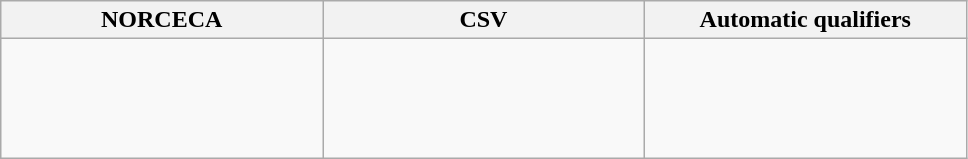<table class=wikitable width=51%>
<tr>
<th width=17%>NORCECA</th>
<th width=17%>CSV</th>
<th width=17%>Automatic qualifiers</th>
</tr>
<tr valign=top>
<td><br><br><br><br></td>
<td><br></td>
<td></td>
</tr>
</table>
